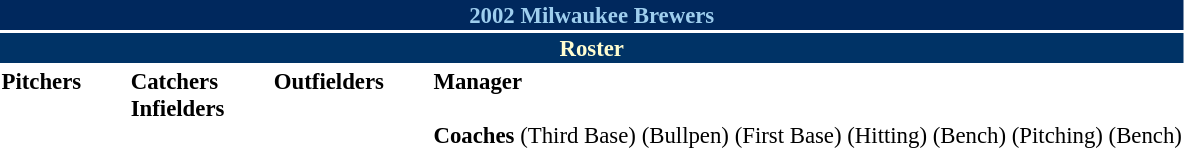<table class="toccolours" style="font-size: 95%;">
<tr>
<th colspan="10" style="background-color: #00285D; color: #9ECEEE; text-align: center;">2002 Milwaukee Brewers</th>
</tr>
<tr>
<td colspan="10" style="background-color: #003366; color: #FFFDD0; text-align: center;"><strong>Roster</strong></td>
</tr>
<tr>
<td valign="top"><strong>Pitchers</strong><br>























</td>
<td width="25px"></td>
<td valign="top"><strong>Catchers</strong><br>




<strong>Infielders</strong>









</td>
<td width="25px"></td>
<td valign="top"><strong>Outfielders</strong><br>







</td>
<td width="25px"></td>
<td valign="top"><strong>Manager</strong><br> 
<br><strong>Coaches</strong>
 (Third Base)
 (Bullpen)
 (First Base)
 (Hitting)
 (Bench)
 (Pitching) 
 (Bench)</td>
</tr>
<tr>
</tr>
</table>
